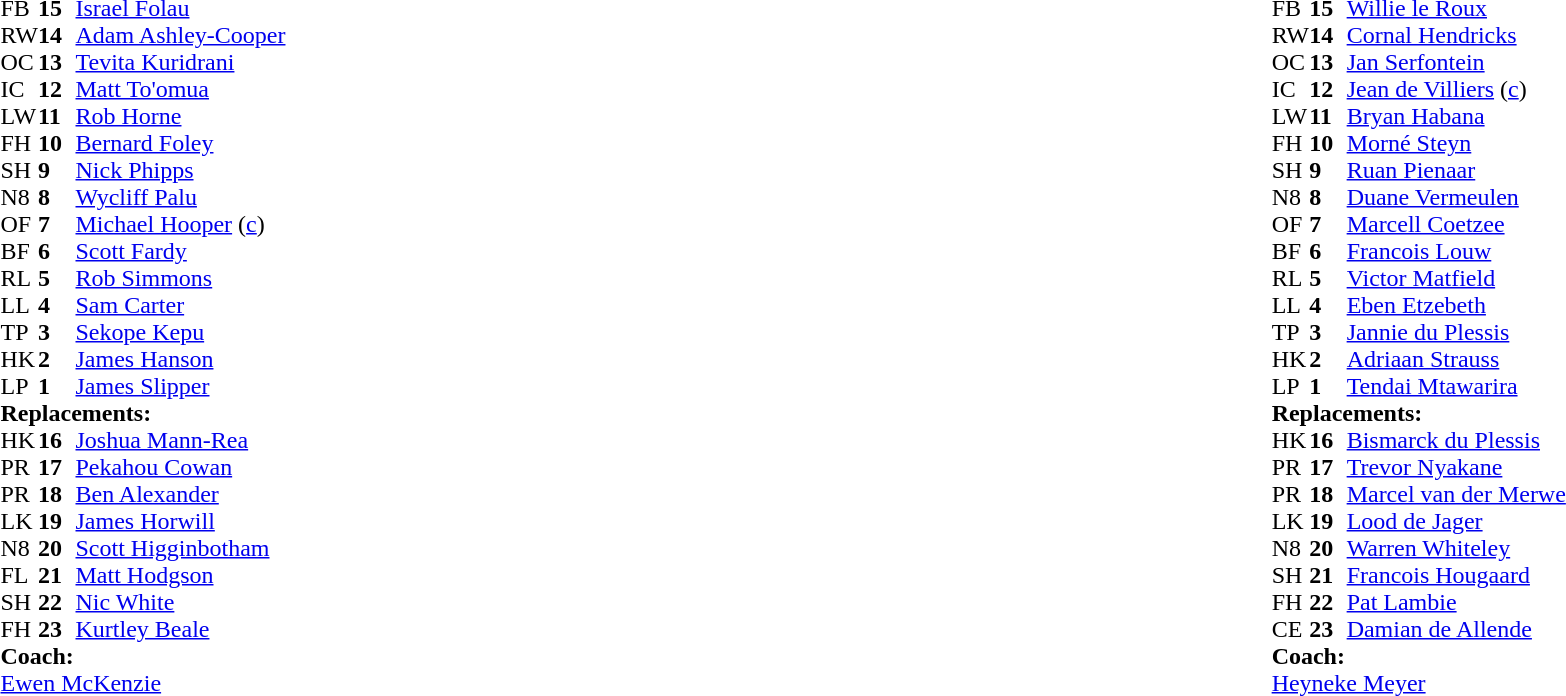<table width="100%">
<tr>
<td valign="top" width="50%"><br><table style="font-size: 100%" cellspacing="0" cellpadding="0">
<tr>
<th width="25"></th>
<th width="25"></th>
</tr>
<tr>
<td>FB</td>
<td><strong>15</strong></td>
<td><a href='#'>Israel Folau</a></td>
</tr>
<tr>
<td>RW</td>
<td><strong>14</strong></td>
<td><a href='#'>Adam Ashley-Cooper</a></td>
</tr>
<tr>
<td>OC</td>
<td><strong>13</strong></td>
<td><a href='#'>Tevita Kuridrani</a></td>
</tr>
<tr>
<td>IC</td>
<td><strong>12</strong></td>
<td><a href='#'>Matt To'omua</a></td>
<td></td>
<td></td>
</tr>
<tr>
<td>LW</td>
<td><strong>11</strong></td>
<td><a href='#'>Rob Horne</a></td>
</tr>
<tr>
<td>FH</td>
<td><strong>10</strong></td>
<td><a href='#'>Bernard Foley</a></td>
</tr>
<tr>
<td>SH</td>
<td><strong>9</strong></td>
<td><a href='#'>Nick Phipps</a></td>
</tr>
<tr>
<td>N8</td>
<td><strong>8</strong></td>
<td><a href='#'>Wycliff Palu</a></td>
<td></td>
<td></td>
</tr>
<tr>
<td>OF</td>
<td><strong>7</strong></td>
<td><a href='#'>Michael Hooper</a> (<a href='#'>c</a>)</td>
</tr>
<tr>
<td>BF</td>
<td><strong>6</strong></td>
<td><a href='#'>Scott Fardy</a></td>
<td></td>
<td></td>
</tr>
<tr>
<td>RL</td>
<td><strong>5</strong></td>
<td><a href='#'>Rob Simmons</a></td>
</tr>
<tr>
<td>LL</td>
<td><strong>4</strong></td>
<td><a href='#'>Sam Carter</a></td>
<td></td>
<td></td>
</tr>
<tr>
<td>TP</td>
<td><strong>3</strong></td>
<td><a href='#'>Sekope Kepu</a></td>
<td></td>
<td></td>
</tr>
<tr>
<td>HK</td>
<td><strong>2</strong></td>
<td><a href='#'>James Hanson</a></td>
</tr>
<tr>
<td>LP</td>
<td><strong>1</strong></td>
<td><a href='#'>James Slipper</a></td>
<td></td>
<td></td>
</tr>
<tr>
<td colspan="3"><strong>Replacements:</strong></td>
</tr>
<tr>
<td>HK</td>
<td><strong>16</strong></td>
<td><a href='#'>Joshua Mann-Rea</a></td>
</tr>
<tr>
<td>PR</td>
<td><strong>17</strong></td>
<td><a href='#'>Pekahou Cowan</a></td>
<td></td>
<td></td>
</tr>
<tr>
<td>PR</td>
<td><strong>18</strong></td>
<td><a href='#'>Ben Alexander</a></td>
<td></td>
<td></td>
</tr>
<tr>
<td>LK</td>
<td><strong>19</strong></td>
<td><a href='#'>James Horwill</a></td>
<td></td>
<td></td>
</tr>
<tr>
<td>N8</td>
<td><strong>20</strong></td>
<td><a href='#'>Scott Higginbotham</a></td>
<td></td>
<td></td>
</tr>
<tr>
<td>FL</td>
<td><strong>21</strong></td>
<td><a href='#'>Matt Hodgson</a></td>
<td></td>
<td></td>
</tr>
<tr>
<td>SH</td>
<td><strong>22</strong></td>
<td><a href='#'>Nic White</a></td>
</tr>
<tr>
<td>FH</td>
<td><strong>23</strong></td>
<td><a href='#'>Kurtley Beale</a></td>
<td></td>
<td></td>
</tr>
<tr>
<td colspan="3"><strong>Coach:</strong></td>
</tr>
<tr>
<td colspan="4"> <a href='#'>Ewen McKenzie</a></td>
</tr>
</table>
</td>
<td valign="top"></td>
<td valign="top" width="50%"><br><table style="font-size: 100%" cellspacing="0" cellpadding="0" align="center">
<tr>
<th width="25"></th>
<th width="25"></th>
</tr>
<tr>
<td>FB</td>
<td><strong>15</strong></td>
<td><a href='#'>Willie le Roux</a></td>
</tr>
<tr>
<td>RW</td>
<td><strong>14</strong></td>
<td><a href='#'>Cornal Hendricks</a></td>
</tr>
<tr>
<td>OC</td>
<td><strong>13</strong></td>
<td><a href='#'>Jan Serfontein</a></td>
</tr>
<tr>
<td>IC</td>
<td><strong>12</strong></td>
<td><a href='#'>Jean de Villiers</a> (<a href='#'>c</a>)</td>
</tr>
<tr>
<td>LW</td>
<td><strong>11</strong></td>
<td><a href='#'>Bryan Habana</a></td>
<td></td>
</tr>
<tr>
<td>FH</td>
<td><strong>10</strong></td>
<td><a href='#'>Morné Steyn</a></td>
</tr>
<tr>
<td>SH</td>
<td><strong>9</strong></td>
<td><a href='#'>Ruan Pienaar</a></td>
</tr>
<tr>
<td>N8</td>
<td><strong>8</strong></td>
<td><a href='#'>Duane Vermeulen</a></td>
</tr>
<tr>
<td>OF</td>
<td><strong>7</strong></td>
<td><a href='#'>Marcell Coetzee</a></td>
</tr>
<tr>
<td>BF</td>
<td><strong>6</strong></td>
<td><a href='#'>Francois Louw</a></td>
<td></td>
<td></td>
</tr>
<tr>
<td>RL</td>
<td><strong>5</strong></td>
<td><a href='#'>Victor Matfield</a></td>
</tr>
<tr>
<td>LL</td>
<td><strong>4</strong></td>
<td><a href='#'>Eben Etzebeth</a></td>
<td></td>
<td></td>
</tr>
<tr>
<td>TP</td>
<td><strong>3</strong></td>
<td><a href='#'>Jannie du Plessis</a></td>
<td></td>
<td></td>
</tr>
<tr>
<td>HK</td>
<td><strong>2</strong></td>
<td><a href='#'>Adriaan Strauss</a></td>
<td></td>
<td></td>
</tr>
<tr>
<td>LP</td>
<td><strong>1</strong></td>
<td><a href='#'>Tendai Mtawarira</a></td>
<td></td>
<td></td>
</tr>
<tr>
<td colspan="3"><strong>Replacements:</strong></td>
</tr>
<tr>
<td>HK</td>
<td><strong>16</strong></td>
<td><a href='#'>Bismarck du Plessis</a></td>
<td></td>
<td></td>
</tr>
<tr>
<td>PR</td>
<td><strong>17</strong></td>
<td><a href='#'>Trevor Nyakane</a></td>
<td></td>
<td></td>
</tr>
<tr>
<td>PR</td>
<td><strong>18</strong></td>
<td><a href='#'>Marcel van der Merwe</a></td>
<td></td>
<td></td>
</tr>
<tr>
<td>LK</td>
<td><strong>19</strong></td>
<td><a href='#'>Lood de Jager</a></td>
<td></td>
<td></td>
</tr>
<tr>
<td>N8</td>
<td><strong>20</strong></td>
<td><a href='#'>Warren Whiteley</a></td>
<td></td>
<td></td>
<td></td>
</tr>
<tr>
<td>SH</td>
<td><strong>21</strong></td>
<td><a href='#'>Francois Hougaard</a></td>
</tr>
<tr>
<td>FH</td>
<td><strong>22</strong></td>
<td><a href='#'>Pat Lambie</a></td>
<td></td>
<td></td>
<td></td>
</tr>
<tr>
<td>CE</td>
<td><strong>23</strong></td>
<td><a href='#'>Damian de Allende</a></td>
</tr>
<tr>
<td colspan="3"><strong>Coach:</strong></td>
</tr>
<tr>
<td colspan="4"> <a href='#'>Heyneke Meyer</a></td>
</tr>
</table>
</td>
</tr>
</table>
